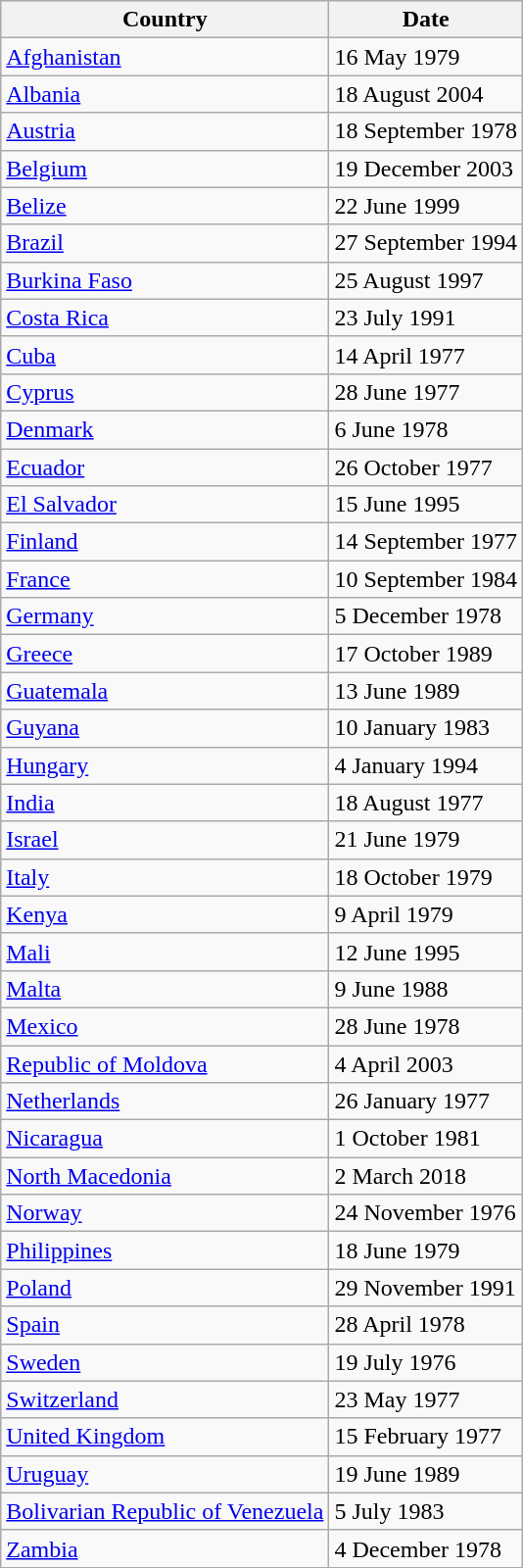<table class="wikitable sortable">
<tr>
<th>Country</th>
<th>Date</th>
</tr>
<tr>
<td><a href='#'>Afghanistan</a></td>
<td>16 May 1979</td>
</tr>
<tr>
<td><a href='#'>Albania</a></td>
<td>18 August 2004</td>
</tr>
<tr>
<td><a href='#'>Austria</a></td>
<td>18 September 1978</td>
</tr>
<tr>
<td><a href='#'>Belgium</a></td>
<td>19 December 2003</td>
</tr>
<tr>
<td><a href='#'>Belize</a></td>
<td>22 June 1999</td>
</tr>
<tr>
<td><a href='#'>Brazil</a></td>
<td>27 September 1994</td>
</tr>
<tr>
<td><a href='#'>Burkina Faso</a></td>
<td>25 August 1997</td>
</tr>
<tr>
<td><a href='#'>Costa Rica</a></td>
<td>23 July 1991</td>
</tr>
<tr>
<td><a href='#'>Cuba</a></td>
<td>14 April 1977</td>
</tr>
<tr>
<td><a href='#'>Cyprus</a></td>
<td>28 June 1977</td>
</tr>
<tr>
<td><a href='#'>Denmark</a></td>
<td>6 June 1978</td>
</tr>
<tr>
<td><a href='#'>Ecuador</a></td>
<td>26 October 1977</td>
</tr>
<tr>
<td><a href='#'>El Salvador</a></td>
<td>15 June 1995</td>
</tr>
<tr>
<td><a href='#'>Finland</a></td>
<td>14 September 1977</td>
</tr>
<tr>
<td><a href='#'>France</a></td>
<td>10 September 1984</td>
</tr>
<tr>
<td><a href='#'>Germany</a></td>
<td>5 December 1978</td>
</tr>
<tr>
<td><a href='#'>Greece</a></td>
<td>17 October 1989</td>
</tr>
<tr>
<td><a href='#'>Guatemala</a></td>
<td>13 June 1989</td>
</tr>
<tr>
<td><a href='#'>Guyana</a></td>
<td>10 January 1983</td>
</tr>
<tr>
<td><a href='#'>Hungary</a></td>
<td>4 January 1994</td>
</tr>
<tr>
<td><a href='#'>India</a></td>
<td>18 August 1977</td>
</tr>
<tr>
<td><a href='#'>Israel</a></td>
<td>21 June 1979</td>
</tr>
<tr>
<td><a href='#'>Italy</a></td>
<td>18 October 1979</td>
</tr>
<tr>
<td><a href='#'>Kenya</a></td>
<td>9 April 1979</td>
</tr>
<tr>
<td><a href='#'>Mali</a></td>
<td>12 June 1995</td>
</tr>
<tr>
<td><a href='#'>Malta</a></td>
<td>9 June 1988</td>
</tr>
<tr>
<td><a href='#'>Mexico</a></td>
<td>28 June 1978</td>
</tr>
<tr>
<td><a href='#'>Republic of Moldova</a></td>
<td>4 April 2003</td>
</tr>
<tr>
<td><a href='#'>Netherlands</a></td>
<td>26 January 1977</td>
</tr>
<tr>
<td><a href='#'>Nicaragua</a></td>
<td>1 October 1981</td>
</tr>
<tr>
<td><a href='#'>North Macedonia</a></td>
<td>2 March 2018</td>
</tr>
<tr>
<td><a href='#'>Norway</a></td>
<td>24 November 1976</td>
</tr>
<tr>
<td><a href='#'>Philippines</a></td>
<td>18 June 1979</td>
</tr>
<tr>
<td><a href='#'>Poland</a></td>
<td>29 November 1991</td>
</tr>
<tr>
<td><a href='#'>Spain</a></td>
<td>28 April 1978</td>
</tr>
<tr>
<td><a href='#'>Sweden</a></td>
<td>19 July 1976</td>
</tr>
<tr>
<td><a href='#'>Switzerland</a></td>
<td>23 May 1977</td>
</tr>
<tr>
<td><a href='#'>United Kingdom</a></td>
<td>15 February 1977</td>
</tr>
<tr>
<td><a href='#'>Uruguay</a></td>
<td>19 June 1989</td>
</tr>
<tr>
<td><a href='#'>Bolivarian Republic of Venezuela</a></td>
<td>5 July 1983</td>
</tr>
<tr>
<td><a href='#'>Zambia</a></td>
<td>4 December 1978</td>
</tr>
</table>
